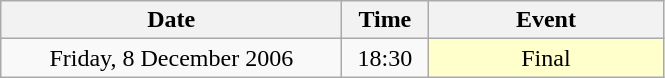<table class = "wikitable" style="text-align:center;">
<tr>
<th width=220>Date</th>
<th width=50>Time</th>
<th width=150>Event</th>
</tr>
<tr>
<td>Friday, 8 December 2006</td>
<td>18:30</td>
<td bgcolor=ffffcc>Final</td>
</tr>
</table>
